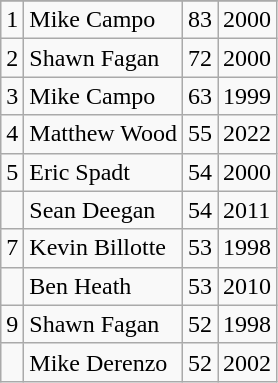<table class="wikitable">
<tr>
</tr>
<tr>
<td>1</td>
<td>Mike Campo</td>
<td>83</td>
<td>2000</td>
</tr>
<tr>
<td>2</td>
<td>Shawn Fagan</td>
<td>72</td>
<td>2000</td>
</tr>
<tr>
<td>3</td>
<td>Mike Campo</td>
<td>63</td>
<td>1999</td>
</tr>
<tr>
<td>4</td>
<td>Matthew Wood</td>
<td>55</td>
<td>2022</td>
</tr>
<tr>
<td>5</td>
<td>Eric Spadt</td>
<td>54</td>
<td>2000</td>
</tr>
<tr>
<td></td>
<td>Sean Deegan</td>
<td>54</td>
<td>2011</td>
</tr>
<tr>
<td>7</td>
<td>Kevin Billotte</td>
<td>53</td>
<td>1998</td>
</tr>
<tr>
<td></td>
<td>Ben Heath</td>
<td>53</td>
<td>2010</td>
</tr>
<tr>
<td>9</td>
<td>Shawn Fagan</td>
<td>52</td>
<td>1998</td>
</tr>
<tr>
<td></td>
<td>Mike Derenzo</td>
<td>52</td>
<td>2002</td>
</tr>
</table>
